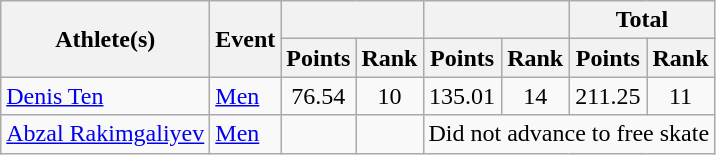<table class="wikitable">
<tr>
<th rowspan="2">Athlete(s)</th>
<th rowspan="2">Event</th>
<th colspan="2"></th>
<th colspan="2"></th>
<th colspan="2">Total</th>
</tr>
<tr>
<th>Points</th>
<th>Rank</th>
<th>Points</th>
<th>Rank</th>
<th>Points</th>
<th>Rank</th>
</tr>
<tr>
<td><a href='#'>Denis Ten</a></td>
<td><a href='#'>Men</a></td>
<td align="center">76.54</td>
<td align="center">10</td>
<td align="center">135.01</td>
<td align="center">14</td>
<td align="center">211.25</td>
<td align="center">11</td>
</tr>
<tr>
<td><a href='#'>Abzal Rakimgaliyev</a></td>
<td><a href='#'>Men</a></td>
<td></td>
<td></td>
<td colspan=4 align=center>Did not advance to free skate</td>
</tr>
</table>
